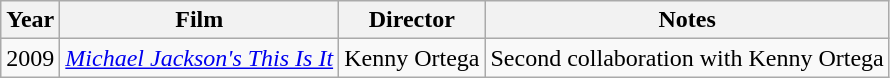<table class="wikitable">
<tr>
<th>Year</th>
<th>Film</th>
<th>Director</th>
<th>Notes</th>
</tr>
<tr>
<td>2009</td>
<td><em><a href='#'>Michael Jackson's This Is It</a></em></td>
<td>Kenny Ortega</td>
<td>Second collaboration with Kenny Ortega</td>
</tr>
</table>
